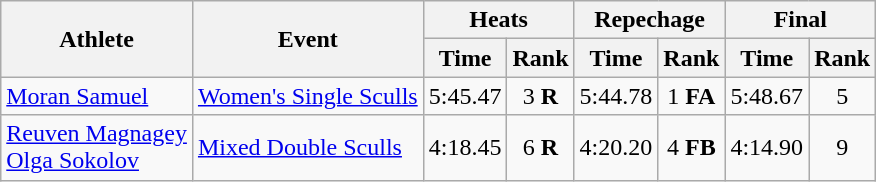<table class="wikitable">
<tr>
<th rowspan="2">Athlete</th>
<th rowspan="2">Event</th>
<th colspan="2">Heats</th>
<th colspan="2">Repechage</th>
<th colspan="2">Final</th>
</tr>
<tr>
<th>Time</th>
<th>Rank</th>
<th>Time</th>
<th>Rank</th>
<th>Time</th>
<th>Rank</th>
</tr>
<tr align=center>
<td align=left><a href='#'>Moran Samuel</a></td>
<td align=left><a href='#'>Women's Single Sculls</a></td>
<td>5:45.47</td>
<td>3 <strong>R</strong></td>
<td>5:44.78</td>
<td>1 <strong>FA</strong></td>
<td>5:48.67</td>
<td>5</td>
</tr>
<tr align=center>
<td align=left><a href='#'>Reuven Magnagey</a><br><a href='#'>Olga Sokolov</a></td>
<td align=left><a href='#'>Mixed Double Sculls</a></td>
<td>4:18.45</td>
<td>6 <strong>R</strong></td>
<td>4:20.20</td>
<td>4 <strong>FB</strong></td>
<td>4:14.90</td>
<td>9</td>
</tr>
</table>
